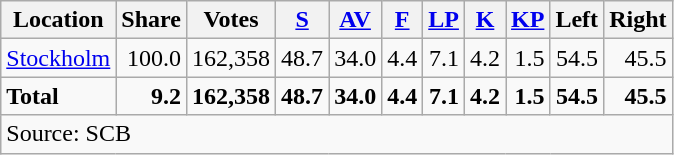<table class="wikitable sortable" style=text-align:right>
<tr>
<th>Location</th>
<th>Share</th>
<th>Votes</th>
<th><a href='#'>S</a></th>
<th><a href='#'>AV</a></th>
<th><a href='#'>F</a></th>
<th><a href='#'>LP</a></th>
<th><a href='#'>K</a></th>
<th><a href='#'>KP</a></th>
<th>Left</th>
<th>Right</th>
</tr>
<tr>
<td align=left><a href='#'>Stockholm</a></td>
<td>100.0</td>
<td>162,358</td>
<td>48.7</td>
<td>34.0</td>
<td>4.4</td>
<td>7.1</td>
<td>4.2</td>
<td>1.5</td>
<td>54.5</td>
<td>45.5</td>
</tr>
<tr>
<td align=left><strong>Total</strong></td>
<td><strong>9.2</strong></td>
<td><strong>162,358</strong></td>
<td><strong>48.7</strong></td>
<td><strong>34.0</strong></td>
<td><strong>4.4</strong></td>
<td><strong>7.1</strong></td>
<td><strong>4.2</strong></td>
<td><strong>1.5</strong></td>
<td><strong>54.5</strong></td>
<td><strong>45.5</strong></td>
</tr>
<tr>
<td align=left colspan=11>Source: SCB </td>
</tr>
</table>
